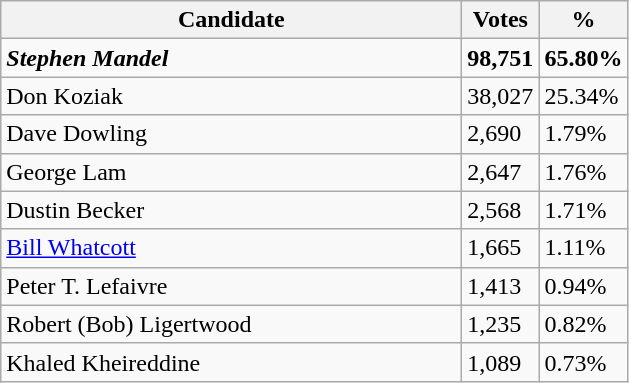<table class="wikitable">
<tr>
<th width=300px>Candidate</th>
<th>Votes</th>
<th>%</th>
</tr>
<tr>
<td><strong><em>Stephen Mandel</em></strong></td>
<td><strong>98,751</strong></td>
<td><strong>65.80%</strong></td>
</tr>
<tr>
<td>Don Koziak</td>
<td>38,027</td>
<td>25.34%</td>
</tr>
<tr>
<td>Dave Dowling</td>
<td>2,690</td>
<td>1.79%</td>
</tr>
<tr>
<td>George Lam</td>
<td>2,647</td>
<td>1.76%</td>
</tr>
<tr>
<td>Dustin Becker</td>
<td>2,568</td>
<td>1.71%</td>
</tr>
<tr>
<td><a href='#'>Bill Whatcott</a></td>
<td>1,665</td>
<td>1.11%</td>
</tr>
<tr>
<td>Peter T. Lefaivre</td>
<td>1,413</td>
<td>0.94%</td>
</tr>
<tr>
<td>Robert (Bob) Ligertwood</td>
<td>1,235</td>
<td>0.82%</td>
</tr>
<tr>
<td>Khaled Kheireddine</td>
<td>1,089</td>
<td>0.73%</td>
</tr>
</table>
